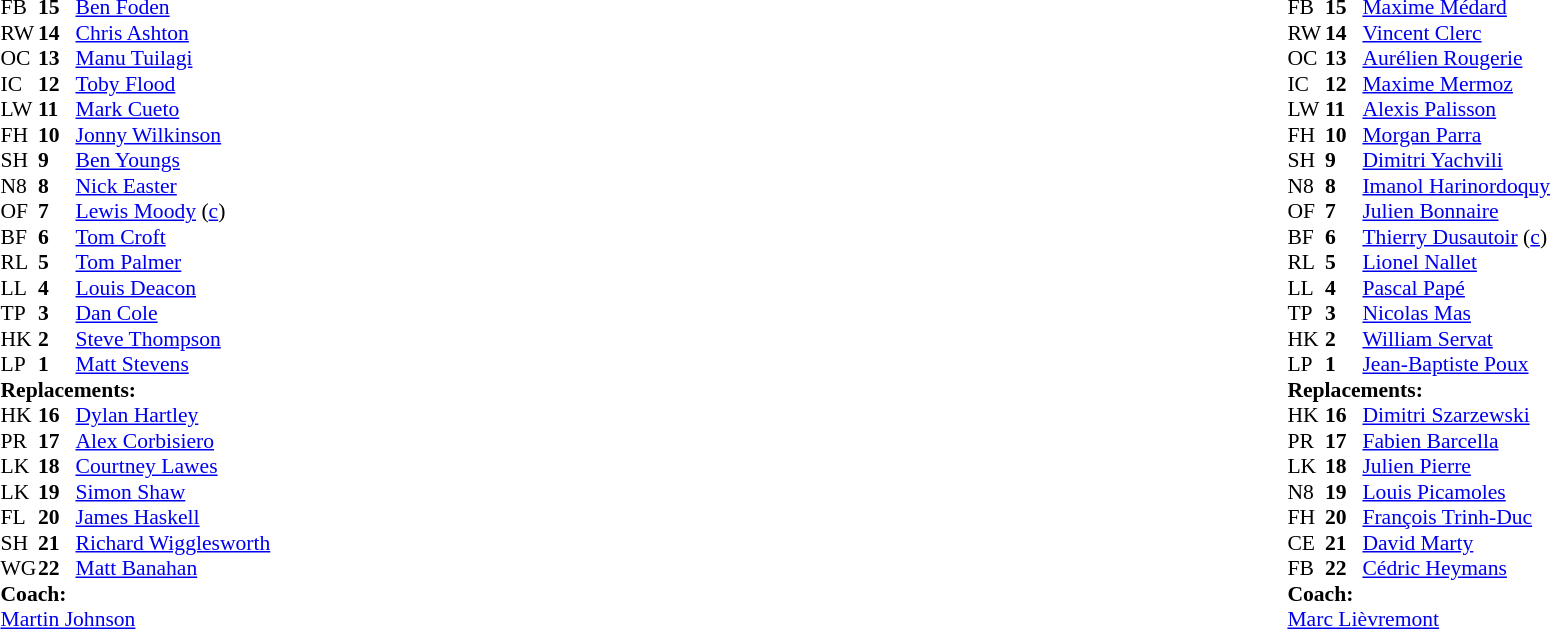<table style="width:100%;">
<tr>
<td style="vertical-align:top; width:50%;"><br><table style="font-size: 90%" cellspacing="0" cellpadding="0">
<tr>
<th width="25"></th>
<th width="25"></th>
</tr>
<tr>
<td>FB</td>
<td><strong>15</strong></td>
<td><a href='#'>Ben Foden</a></td>
</tr>
<tr>
<td>RW</td>
<td><strong>14</strong></td>
<td><a href='#'>Chris Ashton</a></td>
</tr>
<tr>
<td>OC</td>
<td><strong>13</strong></td>
<td><a href='#'>Manu Tuilagi</a></td>
</tr>
<tr>
<td>IC</td>
<td><strong>12</strong></td>
<td><a href='#'>Toby Flood</a></td>
</tr>
<tr>
<td>LW</td>
<td><strong>11</strong></td>
<td><a href='#'>Mark Cueto</a></td>
</tr>
<tr>
<td>FH</td>
<td><strong>10</strong></td>
<td><a href='#'>Jonny Wilkinson</a></td>
<td></td>
<td></td>
</tr>
<tr>
<td>SH</td>
<td><strong>9</strong></td>
<td><a href='#'>Ben Youngs</a></td>
<td></td>
<td></td>
</tr>
<tr>
<td>N8</td>
<td><strong>8</strong></td>
<td><a href='#'>Nick Easter</a></td>
</tr>
<tr>
<td>OF</td>
<td><strong>7</strong></td>
<td><a href='#'>Lewis Moody</a> (<a href='#'>c</a>)</td>
<td></td>
<td></td>
</tr>
<tr>
<td>BF</td>
<td><strong>6</strong></td>
<td><a href='#'>Tom Croft</a></td>
<td></td>
<td></td>
</tr>
<tr>
<td>RL</td>
<td><strong>5</strong></td>
<td><a href='#'>Tom Palmer</a></td>
</tr>
<tr>
<td>LL</td>
<td><strong>4</strong></td>
<td><a href='#'>Louis Deacon</a></td>
<td></td>
<td></td>
</tr>
<tr>
<td>TP</td>
<td><strong>3</strong></td>
<td><a href='#'>Dan Cole</a></td>
<td></td>
<td></td>
<td></td>
</tr>
<tr>
<td>HK</td>
<td><strong>2</strong></td>
<td><a href='#'>Steve Thompson</a></td>
<td></td>
<td></td>
</tr>
<tr>
<td>LP</td>
<td><strong>1</strong></td>
<td><a href='#'>Matt Stevens</a></td>
<td></td>
<td></td>
<td></td>
</tr>
<tr>
<td colspan=3><strong>Replacements:</strong></td>
</tr>
<tr>
<td>HK</td>
<td><strong>16</strong></td>
<td><a href='#'>Dylan Hartley</a></td>
<td></td>
<td></td>
</tr>
<tr>
<td>PR</td>
<td><strong>17</strong></td>
<td><a href='#'>Alex Corbisiero</a></td>
<td></td>
<td></td>
</tr>
<tr>
<td>LK</td>
<td><strong>18</strong></td>
<td><a href='#'>Courtney Lawes</a></td>
<td></td>
<td></td>
</tr>
<tr>
<td>LK</td>
<td><strong>19</strong></td>
<td><a href='#'>Simon Shaw</a></td>
<td></td>
<td></td>
</tr>
<tr>
<td>FL</td>
<td><strong>20</strong></td>
<td><a href='#'>James Haskell</a></td>
<td></td>
<td></td>
</tr>
<tr>
<td>SH</td>
<td><strong>21</strong></td>
<td><a href='#'>Richard Wigglesworth</a></td>
<td></td>
<td></td>
</tr>
<tr>
<td>WG</td>
<td><strong>22</strong></td>
<td><a href='#'>Matt Banahan</a></td>
<td></td>
<td></td>
</tr>
<tr>
<td colspan=3><strong>Coach:</strong></td>
</tr>
<tr>
<td colspan="4"> <a href='#'>Martin Johnson</a></td>
</tr>
</table>
</td>
<td valign="top"></td>
<td style="vertical-align:top; width:50%;"><br><table cellspacing="0" cellpadding="0" style="font-size:90%; margin:auto;">
<tr>
<th width="25"></th>
<th width="25"></th>
</tr>
<tr>
<td>FB</td>
<td><strong>15</strong></td>
<td><a href='#'>Maxime Médard</a></td>
</tr>
<tr>
<td>RW</td>
<td><strong>14</strong></td>
<td><a href='#'>Vincent Clerc</a></td>
</tr>
<tr>
<td>OC</td>
<td><strong>13</strong></td>
<td><a href='#'>Aurélien Rougerie</a></td>
<td></td>
<td></td>
</tr>
<tr>
<td>IC</td>
<td><strong>12</strong></td>
<td><a href='#'>Maxime Mermoz</a></td>
<td></td>
<td></td>
</tr>
<tr>
<td>LW</td>
<td><strong>11</strong></td>
<td><a href='#'>Alexis Palisson</a></td>
</tr>
<tr>
<td>FH</td>
<td><strong>10</strong></td>
<td><a href='#'>Morgan Parra</a></td>
</tr>
<tr>
<td>SH</td>
<td><strong>9</strong></td>
<td><a href='#'>Dimitri Yachvili</a></td>
<td></td>
<td></td>
</tr>
<tr>
<td>N8</td>
<td><strong>8</strong></td>
<td><a href='#'>Imanol Harinordoquy</a></td>
<td></td>
<td></td>
</tr>
<tr>
<td>OF</td>
<td><strong>7</strong></td>
<td><a href='#'>Julien Bonnaire</a></td>
</tr>
<tr>
<td>BF</td>
<td><strong>6</strong></td>
<td><a href='#'>Thierry Dusautoir</a> (<a href='#'>c</a>)</td>
</tr>
<tr>
<td>RL</td>
<td><strong>5</strong></td>
<td><a href='#'>Lionel Nallet</a></td>
</tr>
<tr>
<td>LL</td>
<td><strong>4</strong></td>
<td><a href='#'>Pascal Papé</a></td>
<td></td>
<td></td>
</tr>
<tr>
<td>TP</td>
<td><strong>3</strong></td>
<td><a href='#'>Nicolas Mas</a></td>
</tr>
<tr>
<td>HK</td>
<td><strong>2</strong></td>
<td><a href='#'>William Servat</a></td>
<td></td>
<td></td>
</tr>
<tr>
<td>LP</td>
<td><strong>1</strong></td>
<td><a href='#'>Jean-Baptiste Poux</a></td>
<td></td>
<td></td>
</tr>
<tr>
<td colspan=3><strong>Replacements:</strong></td>
</tr>
<tr>
<td>HK</td>
<td><strong>16</strong></td>
<td><a href='#'>Dimitri Szarzewski</a></td>
<td></td>
<td></td>
</tr>
<tr>
<td>PR</td>
<td><strong>17</strong></td>
<td><a href='#'>Fabien Barcella</a></td>
<td></td>
<td></td>
</tr>
<tr>
<td>LK</td>
<td><strong>18</strong></td>
<td><a href='#'>Julien Pierre</a></td>
<td></td>
<td></td>
</tr>
<tr>
<td>N8</td>
<td><strong>19</strong></td>
<td><a href='#'>Louis Picamoles</a></td>
<td></td>
<td></td>
</tr>
<tr>
<td>FH</td>
<td><strong>20</strong></td>
<td><a href='#'>François Trinh-Duc</a></td>
<td></td>
<td></td>
</tr>
<tr>
<td>CE</td>
<td><strong>21</strong></td>
<td><a href='#'>David Marty</a></td>
<td></td>
<td></td>
</tr>
<tr>
<td>FB</td>
<td><strong>22</strong></td>
<td><a href='#'>Cédric Heymans</a></td>
<td></td>
<td></td>
</tr>
<tr>
<td colspan=3><strong>Coach:</strong></td>
</tr>
<tr>
<td colspan="4"> <a href='#'>Marc Lièvremont</a></td>
</tr>
</table>
</td>
</tr>
</table>
